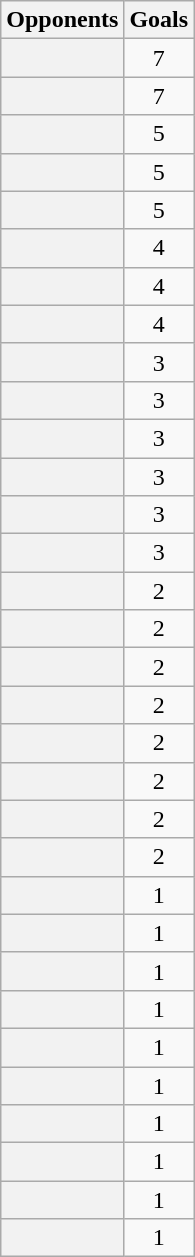<table class="wikitable sortable plainrowheaders" style="text-align:center">
<tr>
<th scope=col>Opponents</th>
<th scope=col>Goals</th>
</tr>
<tr>
<th scope=row></th>
<td>7</td>
</tr>
<tr>
<th scope=row></th>
<td>7</td>
</tr>
<tr>
<th scope=row></th>
<td>5</td>
</tr>
<tr>
<th scope=row></th>
<td>5</td>
</tr>
<tr>
<th scope=row></th>
<td>5</td>
</tr>
<tr>
<th scope=row></th>
<td>4</td>
</tr>
<tr>
<th scope=row></th>
<td>4</td>
</tr>
<tr>
<th scope=row></th>
<td>4</td>
</tr>
<tr>
<th scope=row></th>
<td>3</td>
</tr>
<tr>
<th scope=row></th>
<td>3</td>
</tr>
<tr>
<th scope=row></th>
<td>3</td>
</tr>
<tr>
<th scope=row></th>
<td>3</td>
</tr>
<tr>
<th scope=row></th>
<td>3</td>
</tr>
<tr>
<th scope=row></th>
<td>3</td>
</tr>
<tr>
<th scope=row></th>
<td>2</td>
</tr>
<tr>
<th scope=row></th>
<td>2</td>
</tr>
<tr>
<th scope=row></th>
<td>2</td>
</tr>
<tr>
<th scope=row></th>
<td>2</td>
</tr>
<tr>
<th scope=row></th>
<td>2</td>
</tr>
<tr>
<th scope=row></th>
<td>2</td>
</tr>
<tr>
<th scope=row></th>
<td>2</td>
</tr>
<tr>
<th scope=row></th>
<td>2</td>
</tr>
<tr>
<th scope=row></th>
<td>1</td>
</tr>
<tr>
<th scope=row></th>
<td>1</td>
</tr>
<tr>
<th scope=row></th>
<td>1</td>
</tr>
<tr>
<th scope=row></th>
<td>1</td>
</tr>
<tr>
<th scope=row></th>
<td>1</td>
</tr>
<tr>
<th scope=row></th>
<td>1</td>
</tr>
<tr>
<th scope=row></th>
<td>1</td>
</tr>
<tr>
<th scope=row></th>
<td>1</td>
</tr>
<tr>
<th scope=row></th>
<td>1</td>
</tr>
<tr>
<th scope=row></th>
<td>1</td>
</tr>
</table>
